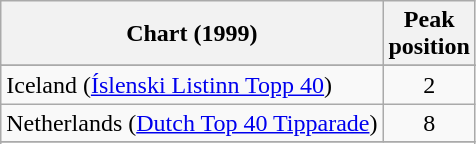<table class="wikitable sortable">
<tr>
<th>Chart (1999)</th>
<th>Peak<br>position</th>
</tr>
<tr>
</tr>
<tr>
</tr>
<tr>
</tr>
<tr>
</tr>
<tr>
</tr>
<tr>
</tr>
<tr>
<td>Iceland (<a href='#'>Íslenski Listinn Topp 40</a>)</td>
<td align="center">2</td>
</tr>
<tr>
<td>Netherlands (<a href='#'>Dutch Top 40 Tipparade</a>)</td>
<td align="center">8</td>
</tr>
<tr>
</tr>
<tr>
</tr>
<tr>
</tr>
<tr>
</tr>
<tr>
</tr>
<tr>
</tr>
<tr>
</tr>
<tr>
</tr>
<tr>
</tr>
<tr>
</tr>
</table>
